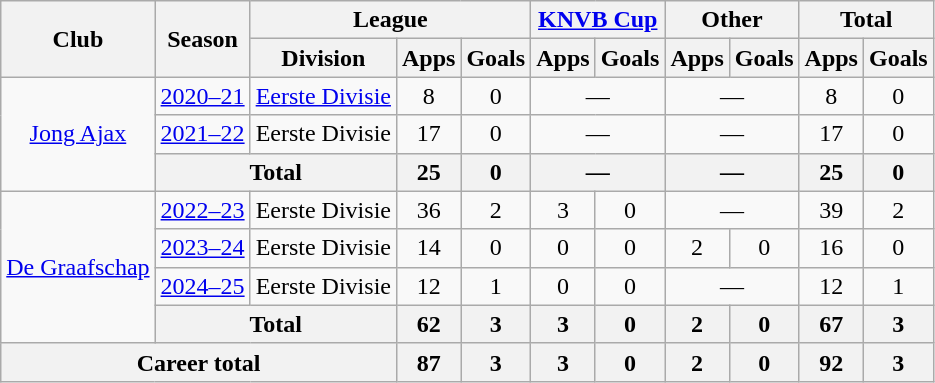<table class="wikitable" style="text-align:center">
<tr>
<th rowspan="2">Club</th>
<th rowspan="2">Season</th>
<th colspan="3">League</th>
<th colspan="2"><a href='#'>KNVB Cup</a></th>
<th colspan="2">Other</th>
<th colspan="2">Total</th>
</tr>
<tr>
<th>Division</th>
<th>Apps</th>
<th>Goals</th>
<th>Apps</th>
<th>Goals</th>
<th>Apps</th>
<th>Goals</th>
<th>Apps</th>
<th>Goals</th>
</tr>
<tr>
<td rowspan="3"><a href='#'>Jong Ajax</a></td>
<td><a href='#'>2020–21</a></td>
<td><a href='#'>Eerste Divisie</a></td>
<td>8</td>
<td>0</td>
<td colspan="2">—</td>
<td colspan="2">—</td>
<td>8</td>
<td>0</td>
</tr>
<tr>
<td><a href='#'>2021–22</a></td>
<td>Eerste Divisie</td>
<td>17</td>
<td>0</td>
<td colspan="2">—</td>
<td colspan="2">—</td>
<td>17</td>
<td>0</td>
</tr>
<tr>
<th colspan="2">Total</th>
<th>25</th>
<th>0</th>
<th colspan="2">—</th>
<th colspan="2">—</th>
<th>25</th>
<th>0</th>
</tr>
<tr>
<td rowspan="4"><a href='#'>De Graafschap</a></td>
<td><a href='#'>2022–23</a></td>
<td>Eerste Divisie</td>
<td>36</td>
<td>2</td>
<td>3</td>
<td>0</td>
<td colspan="2">—</td>
<td>39</td>
<td>2</td>
</tr>
<tr>
<td><a href='#'>2023–24</a></td>
<td>Eerste Divisie</td>
<td>14</td>
<td>0</td>
<td>0</td>
<td>0</td>
<td>2</td>
<td>0</td>
<td>16</td>
<td>0</td>
</tr>
<tr>
<td><a href='#'>2024–25</a></td>
<td>Eerste Divisie</td>
<td>12</td>
<td>1</td>
<td>0</td>
<td>0</td>
<td colspan="2">—</td>
<td>12</td>
<td>1</td>
</tr>
<tr>
<th colspan="2">Total</th>
<th>62</th>
<th>3</th>
<th>3</th>
<th>0</th>
<th>2</th>
<th>0</th>
<th>67</th>
<th>3</th>
</tr>
<tr>
<th colspan="3">Career total</th>
<th>87</th>
<th>3</th>
<th>3</th>
<th>0</th>
<th>2</th>
<th>0</th>
<th>92</th>
<th>3</th>
</tr>
</table>
